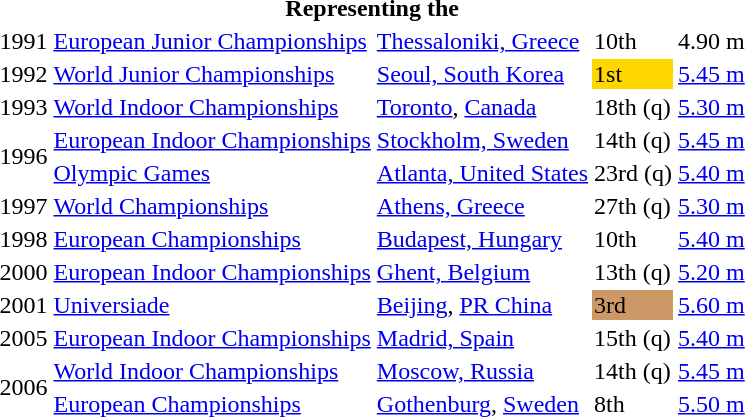<table>
<tr>
<th colspan="5">Representing the </th>
</tr>
<tr>
<td>1991</td>
<td><a href='#'>European Junior Championships</a></td>
<td><a href='#'>Thessaloniki, Greece</a></td>
<td>10th</td>
<td>4.90 m</td>
</tr>
<tr>
<td>1992</td>
<td><a href='#'>World Junior Championships</a></td>
<td><a href='#'>Seoul, South Korea</a></td>
<td bgcolor=gold>1st</td>
<td><a href='#'>5.45 m</a></td>
</tr>
<tr>
<td>1993</td>
<td><a href='#'>World Indoor Championships</a></td>
<td><a href='#'>Toronto</a>, <a href='#'>Canada</a></td>
<td>18th (q)</td>
<td><a href='#'>5.30 m</a></td>
</tr>
<tr>
<td rowspan=2>1996</td>
<td><a href='#'>European Indoor Championships</a></td>
<td><a href='#'>Stockholm, Sweden</a></td>
<td>14th (q)</td>
<td><a href='#'>5.45 m</a></td>
</tr>
<tr>
<td><a href='#'>Olympic Games</a></td>
<td><a href='#'>Atlanta, United States</a></td>
<td>23rd (q)</td>
<td><a href='#'>5.40 m</a></td>
</tr>
<tr>
<td>1997</td>
<td><a href='#'>World Championships</a></td>
<td><a href='#'>Athens, Greece</a></td>
<td>27th (q)</td>
<td><a href='#'>5.30 m</a></td>
</tr>
<tr>
<td>1998</td>
<td><a href='#'>European Championships</a></td>
<td><a href='#'>Budapest, Hungary</a></td>
<td>10th</td>
<td><a href='#'>5.40 m</a></td>
</tr>
<tr>
<td>2000</td>
<td><a href='#'>European Indoor Championships</a></td>
<td><a href='#'>Ghent, Belgium</a></td>
<td>13th (q)</td>
<td><a href='#'>5.20 m</a></td>
</tr>
<tr>
<td>2001</td>
<td><a href='#'>Universiade</a></td>
<td><a href='#'>Beijing</a>, <a href='#'>PR China</a></td>
<td bgcolor=cc9966>3rd</td>
<td><a href='#'>5.60 m</a></td>
</tr>
<tr>
<td>2005</td>
<td><a href='#'>European Indoor Championships</a></td>
<td><a href='#'>Madrid, Spain</a></td>
<td>15th (q)</td>
<td><a href='#'>5.40 m</a></td>
</tr>
<tr>
<td rowspan=2>2006</td>
<td><a href='#'>World Indoor Championships</a></td>
<td><a href='#'>Moscow, Russia</a></td>
<td>14th (q)</td>
<td><a href='#'>5.45 m</a></td>
</tr>
<tr>
<td><a href='#'>European Championships</a></td>
<td><a href='#'>Gothenburg</a>, <a href='#'>Sweden</a></td>
<td>8th</td>
<td><a href='#'>5.50 m</a></td>
</tr>
</table>
